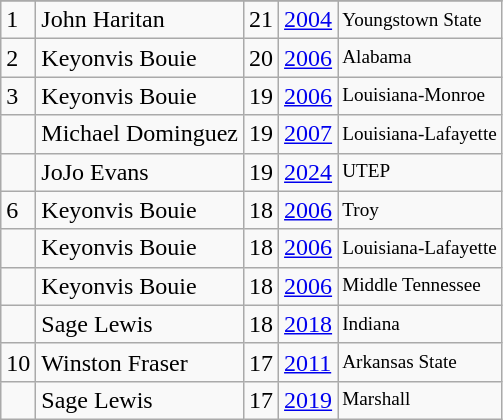<table class="wikitable">
<tr>
</tr>
<tr>
<td>1</td>
<td>John Haritan</td>
<td>21</td>
<td><a href='#'>2004</a></td>
<td style="font-size:80%;">Youngstown State</td>
</tr>
<tr>
<td>2</td>
<td>Keyonvis Bouie</td>
<td>20</td>
<td><a href='#'>2006</a></td>
<td style="font-size:80%;">Alabama</td>
</tr>
<tr>
<td>3</td>
<td>Keyonvis Bouie</td>
<td>19</td>
<td><a href='#'>2006</a></td>
<td style="font-size:80%;">Louisiana-Monroe</td>
</tr>
<tr>
<td></td>
<td>Michael Dominguez</td>
<td>19</td>
<td><a href='#'>2007</a></td>
<td style="font-size:80%;">Louisiana-Lafayette</td>
</tr>
<tr>
<td></td>
<td>JoJo Evans</td>
<td>19</td>
<td><a href='#'>2024</a></td>
<td style="font-size:80%;">UTEP</td>
</tr>
<tr>
<td>6</td>
<td>Keyonvis Bouie</td>
<td>18</td>
<td><a href='#'>2006</a></td>
<td style="font-size:80%;">Troy</td>
</tr>
<tr>
<td></td>
<td>Keyonvis Bouie</td>
<td>18</td>
<td><a href='#'>2006</a></td>
<td style="font-size:80%;">Louisiana-Lafayette</td>
</tr>
<tr>
<td></td>
<td>Keyonvis Bouie</td>
<td>18</td>
<td><a href='#'>2006</a></td>
<td style="font-size:80%;">Middle Tennessee</td>
</tr>
<tr>
<td></td>
<td>Sage Lewis</td>
<td>18</td>
<td><a href='#'>2018</a></td>
<td style="font-size:80%;">Indiana</td>
</tr>
<tr>
<td>10</td>
<td>Winston Fraser</td>
<td>17</td>
<td><a href='#'>2011</a></td>
<td style="font-size:80%;">Arkansas State</td>
</tr>
<tr>
<td></td>
<td>Sage Lewis</td>
<td>17</td>
<td><a href='#'>2019</a></td>
<td style="font-size:80%;">Marshall</td>
</tr>
</table>
